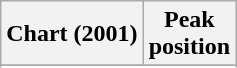<table class="wikitable sortable plainrowheaders" style="text-align:center">
<tr>
<th scope="col">Chart (2001)</th>
<th scope="col">Peak<br> position</th>
</tr>
<tr>
</tr>
<tr>
</tr>
<tr>
</tr>
</table>
